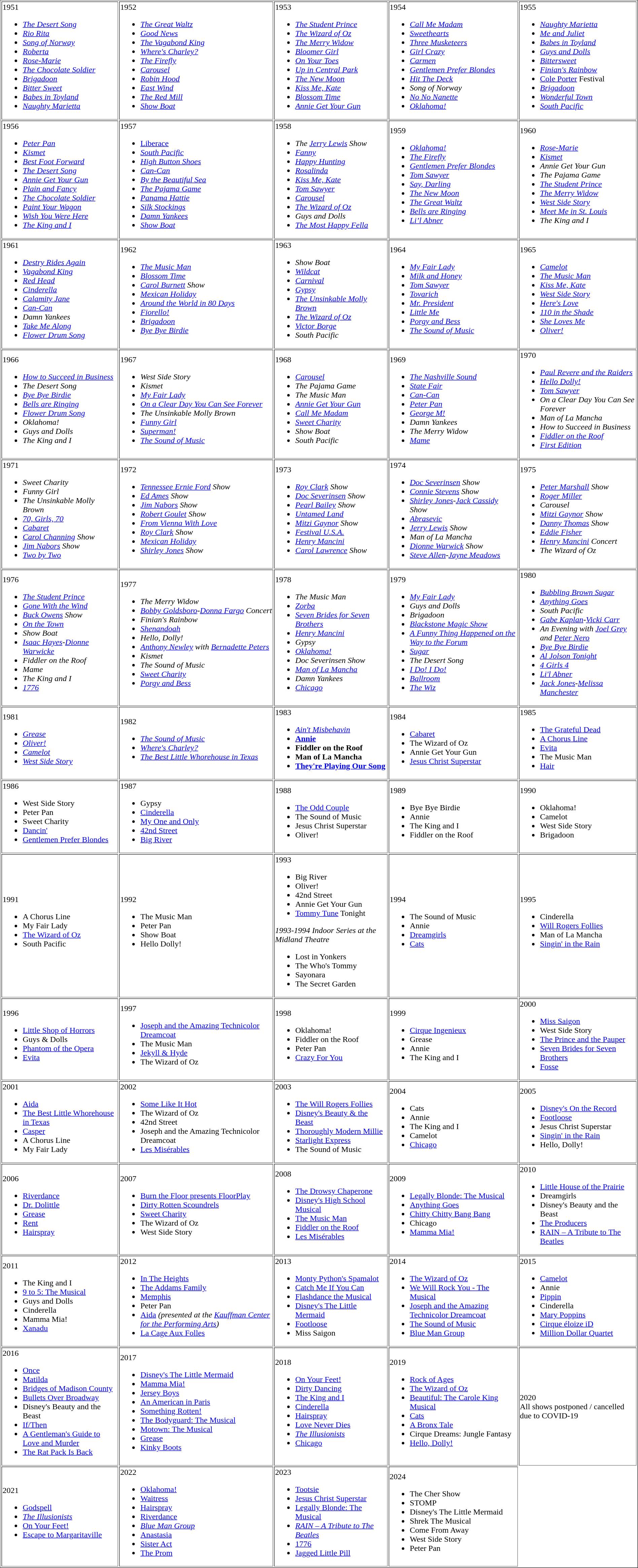<table style="float: top;” width: 600px; " border="1">
<tr>
<td>1951<br><ul><li><em><a href='#'>The Desert Song</a></em></li><li><a href='#'><em>Rio Rita</em></a></li><li><em><a href='#'>Song of Norway</a></em></li><li><a href='#'><em>Roberta</em></a></li><li><em><a href='#'>Rose-Marie</a></em></li><li><em><a href='#'>The Chocolate Soldier</a></em></li><li><em><a href='#'>Brigadoon</a></em></li><li><a href='#'><em>Bitter Sweet</em></a></li><li><a href='#'><em>Babes in Toyland</em></a></li><li><a href='#'><em>Naughty Marietta</em></a></li></ul></td>
<td>1952<br><ul><li><a href='#'><em>The Great Waltz</em></a></li><li><a href='#'><em>Good News</em></a></li><li><em><a href='#'>The Vagabond King</a></em></li><li><em><a href='#'>Where's Charley?</a></em></li><li><a href='#'><em>The Firefly</em></a></li><li><a href='#'><em>Carousel</em></a></li><li><a href='#'><em>Robin Hood</em></a></li><li><a href='#'><em>East Wind</em></a></li><li><em><a href='#'>The Red Mill</a></em></li><li><em><a href='#'>Show Boat</a></em></li></ul></td>
<td>1953<br><ul><li><em><a href='#'>The Student Prince</a></em></li><li><a href='#'><em>The Wizard of Oz</em></a></li><li><em><a href='#'>The Merry Widow</a></em></li><li><em><a href='#'>Bloomer Girl</a></em></li><li><em><a href='#'>On Your Toes</a></em></li><li><em><a href='#'>Up in Central Park</a></em></li><li><em><a href='#'>The New Moon</a></em></li><li><em><a href='#'>Kiss Me, Kate</a></em></li><li><a href='#'><em>Blossom Time</em></a></li><li><a href='#'><em>Annie Get Your Gun</em></a></li></ul></td>
<td>1954<br><ul><li><em><a href='#'>Call Me Madam</a></em></li><li><a href='#'><em>Sweethearts</em></a></li><li><em><a href='#'>Three Musketeers</a></em></li><li><em><a href='#'>Girl Crazy</a></em></li><li><em><a href='#'>Carmen</a></em></li><li><a href='#'><em>Gentlemen Prefer Blondes</em></a></li><li><a href='#'><em>Hit The Deck</em></a></li><li><em>Song of Norway</em></li><li><em><a href='#'>No No Nanette</a></em></li><li><a href='#'><em>Oklahoma!</em></a></li></ul></td>
<td>1955<br><ul><li><a href='#'><em>Naughty Marietta</em></a></li><li><em><a href='#'>Me and Juliet</a></em></li><li><a href='#'><em>Babes in Toyland</em></a></li><li><em><a href='#'>Guys and Dolls</a></em></li><li><a href='#'><em>Bittersweet</em></a></li><li><em><a href='#'>Finian's Rainbow</a></em></li><li><a href='#'>Cole Porter</a> Festival</li><li><em><a href='#'>Brigadoon</a></em></li><li><em><a href='#'>Wonderful Town</a></em></li><li><a href='#'><em>South Pacific</em></a></li></ul></td>
</tr>
<tr style="float: top;” "width: 600px; ">
<td>1956<br><ul><li><em><a href='#'>Peter Pan</a></em></li><li><a href='#'><em>Kismet</em></a></li><li><a href='#'><em>Best Foot Forward</em></a></li><li><em><a href='#'>The Desert Song</a></em></li><li><a href='#'><em>Annie Get Your Gun</em></a></li><li><em><a href='#'>Plain and Fancy</a></em></li><li><em><a href='#'>The Chocolate Soldier</a></em></li><li><a href='#'><em>Paint Your Wagon</em></a></li><li><a href='#'><em>Wish You Were Here</em></a></li><li><em><a href='#'>The King and I</a></em></li></ul></td>
<td>1957<br><ul><li><a href='#'>Liberace</a></li><li><a href='#'><em>South Pacific</em></a></li><li><em><a href='#'>High Button Shoes</a></em></li><li><a href='#'><em>Can-Can</em></a></li><li><a href='#'><em>By the Beautiful Sea</em></a></li><li><em><a href='#'>The Pajama Game</a></em></li><li><em><a href='#'>Panama Hattie</a></em></li><li><em><a href='#'>Silk Stockings</a></em></li><li><em><a href='#'>Damn Yankees</a></em></li><li><em><a href='#'>Show Boat</a></em></li></ul></td>
<td>1958<br><ul><li><em>The <a href='#'>Jerry Lewis</a> Show</em></li><li><a href='#'><em>Fanny</em></a></li><li><a href='#'><em>Happy Hunting</em></a></li><li><a href='#'><em>Rosalinda</em></a></li><li><em><a href='#'>Kiss Me, Kate</a></em></li><li><em><a href='#'>Tom Sawyer</a></em></li><li><a href='#'><em>Carousel</em></a></li><li><a href='#'><em>The Wizard of Oz</em></a></li><li><em>Guys and Dolls</em></li><li><em><a href='#'>The Most Happy Fella</a></em></li></ul></td>
<td>1959<br><ul><li><em><a href='#'>Oklahoma!</a></em></li><li><a href='#'><em>The Firefly</em></a></li><li><a href='#'><em>Gentlemen Prefer Blondes</em></a></li><li><em><a href='#'>Tom Sawyer</a></em></li><li><em><a href='#'>Say, Darling</a></em></li><li><em><a href='#'>The New Moon</a></em></li><li><a href='#'><em>The Great Waltz</em></a></li><li><a href='#'><em>Bells are Ringing</em></a></li><li><a href='#'><em>Li’l Abner</em></a></li></ul></td>
<td>1960<br><ul><li><em><a href='#'>Rose-Marie</a></em></li><li><a href='#'><em>Kismet</em></a></li><li><em>Annie Get Your Gun</em></li><li><em>The Pajama Game</em></li><li><em><a href='#'>The Student Prince</a></em></li><li><em><a href='#'>The Merry Widow</a></em></li><li><em><a href='#'>West Side Story</a></em></li><li><em><a href='#'>Meet Me in St. Louis</a></em></li><li><em>The King and I</em></li></ul></td>
</tr>
<tr style="float: top;” "width: 600px; ">
<td>1961<br><ul><li><em><a href='#'>Destry Rides Again</a></em></li><li><em><a href='#'>Vagabond King</a></em></li><li><a href='#'><em>Red Head</em></a></li><li><em><a href='#'>Cinderella</a></em></li><li><a href='#'><em>Calamity Jane</em></a></li><li><a href='#'><em>Can-Can</em></a></li><li><em>Damn Yankees</em></li><li><em><a href='#'>Take Me Along</a></em></li><li><em><a href='#'>Flower Drum Song</a></em></li></ul></td>
<td>1962<br><ul><li><em><a href='#'>The Music Man</a></em></li><li><a href='#'><em>Blossom Time</em></a></li><li><em><a href='#'>Carol Burnett</a> Show</em></li><li><em><a href='#'>Mexican Holiday</a></em></li><li><em><a href='#'>Around the World in 80 Days</a></em></li><li><em><a href='#'>Fiorello!</a></em></li><li><em><a href='#'>Brigadoon</a></em></li><li><a href='#'><em>Bye Bye Birdie</em></a></li></ul></td>
<td>1963<br><ul><li><em>Show Boat</em></li><li><em><a href='#'>Wildcat</a></em></li><li><em><a href='#'>Carnival</a></em></li><li><a href='#'><em>Gypsy</em></a></li><li><a href='#'><em>The Unsinkable Molly Brown</em></a></li><li><a href='#'><em>The Wizard of Oz</em></a></li><li><em><a href='#'>Victor Borge</a></em></li><li><em>South Pacific</em></li></ul></td>
<td>1964<br><ul><li><em><a href='#'>My Fair Lady</a></em></li><li><a href='#'><em>Milk and Honey</em></a></li><li><em><a href='#'>Tom Sawyer</a></em></li><li><a href='#'><em>Tovarich</em></a></li><li><a href='#'><em>Mr. President</em></a></li><li><a href='#'><em>Little Me</em></a></li><li><em><a href='#'>Porgy and Bess</a></em></li><li><em><a href='#'>The Sound of Music</a></em></li></ul></td>
<td>1965<br><ul><li><a href='#'><em>Camelot</em></a></li><li><em><a href='#'>The Music Man</a></em></li><li><em><a href='#'>Kiss Me, Kate</a></em></li><li><em><a href='#'>West Side Story</a></em></li><li><em><a href='#'>Here's Love</a></em></li><li><em><a href='#'>110 in the Shade</a></em></li><li><em><a href='#'>She Loves Me</a></em></li><li><em><a href='#'>Oliver!</a></em></li></ul></td>
</tr>
<tr style="float: top;” "width: 600px; ">
<td>1966<br><ul><li><a href='#'><em>How to Succeed in Business</em></a></li><li><em>The Desert Song</em></li><li><a href='#'><em>Bye Bye Birdie</em></a></li><li><a href='#'><em>Bells are Ringing</em></a></li><li><em><a href='#'>Flower Drum Song</a></em></li><li><em>Oklahoma!</em></li><li><em>Guys and Dolls</em></li><li><em>The King and I</em></li></ul></td>
<td>1967<br><ul><li><em>West Side Story</em></li><li><em>Kismet</em></li><li><em><a href='#'>My Fair Lady</a></em></li><li><em><a href='#'>On a Clear Day You Can See Forever</a></em></li><li><em>The Unsinkable Molly Brown</em></li><li><a href='#'><em>Funny Girl</em></a></li><li><em><a href='#'>Superman!</a></em></li><li><em><a href='#'>The Sound of Music</a></em></li></ul></td>
<td>1968<br><ul><li><a href='#'><em>Carousel</em></a></li><li><em>The Pajama Game</em></li><li><em>The Music Man</em></li><li><a href='#'><em>Annie Get Your Gun</em></a></li><li><em><a href='#'>Call Me Madam</a></em></li><li><em><a href='#'>Sweet Charity</a></em></li><li><em>Show Boat</em></li><li><em>South Pacific</em></li></ul></td>
<td>1969<br><ul><li><em><a href='#'>The Nashville Sound</a></em></li><li><a href='#'><em>State Fair</em></a></li><li><a href='#'><em>Can-Can</em></a></li><li><em><a href='#'>Peter Pan</a></em></li><li><em><a href='#'>George M!</a></em></li><li><em>Damn Yankees</em></li><li><em>The Merry Widow</em></li><li><a href='#'><em>Mame</em></a></li></ul></td>
<td>1970<br><ul><li><em><a href='#'>Paul Revere and the Raiders</a></em></li><li><a href='#'><em>Hello Dolly!</em></a></li><li><em><a href='#'>Tom Sawyer</a></em></li><li><em>On a Clear Day You Can See Forever</em></li><li><em>Man of La Mancha</em></li><li><em>How to Succeed in Business</em></li><li><em><a href='#'>Fiddler on the Roof</a></em></li><li><a href='#'><em>First Edition</em></a></li></ul></td>
</tr>
<tr style="float: top;” "width: 600px; ">
<td>1971<br><ul><li><em>Sweet Charity</em></li><li><em>Funny Girl</em></li><li><em>The Unsinkable Molly Brown</em></li><li><em><a href='#'>70, Girls, 70</a></em></li><li><a href='#'><em>Cabaret</em></a></li><li><em><a href='#'>Carol Channing</a> Show</em></li><li><em><a href='#'>Jim Nabors</a> Show</em></li><li><a href='#'><em>Two by Two</em></a></li></ul></td>
<td>1972<br><ul><li><em><a href='#'>Tennessee Ernie Ford</a> Show</em></li><li><em><a href='#'>Ed Ames</a> Show</em></li><li><em><a href='#'>Jim Nabors</a> Show</em></li><li><em><a href='#'>Robert Goulet</a> Show</em></li><li><em><a href='#'>From Vienna With Love</a></em></li><li><em><a href='#'>Roy Clark</a> Show</em></li><li><em><a href='#'>Mexican Holiday</a></em></li><li><em><a href='#'>Shirley Jones</a> Show</em></li></ul></td>
<td>1973<br><ul><li><em><a href='#'>Roy Clark</a> Show</em></li><li><em><a href='#'>Doc Severinsen</a> Show</em></li><li><em><a href='#'>Pearl Bailey</a> Show</em></li><li><em><a href='#'>Untamed Land</a></em></li><li><em><a href='#'>Mitzi Gaynor</a> Show</em></li><li><em><a href='#'>Festival U.S.A.</a></em></li><li><em><a href='#'>Henry Mancini</a></em></li><li><em><a href='#'>Carol Lawrence</a> Show</em></li></ul></td>
<td>1974<br><ul><li><em><a href='#'>Doc Severinsen</a> Show</em></li><li><em><a href='#'>Connie Stevens</a> Show</em></li><li><em><a href='#'>Shirley Jones</a>-<a href='#'>Jack Cassidy</a> Show</em></li><li><em><a href='#'>Abrasevic</a></em></li><li><em><a href='#'>Jerry Lewis</a> Show</em></li><li><em>Man of La Mancha</em></li><li><em><a href='#'>Dionne Warwick</a> Show</em></li><li><em><a href='#'>Steve Allen</a>-<a href='#'>Jayne Meadows</a></em></li></ul></td>
<td>1975<br><ul><li><em><a href='#'>Peter Marshall</a> Show</em></li><li><em><a href='#'>Roger Miller</a></em></li><li><em>Carousel</em></li><li><em><a href='#'>Mitzi Gaynor</a> Show</em></li><li><em><a href='#'>Danny Thomas</a> Show</em></li><li><a href='#'><em>Eddie Fisher</em></a></li><li><em><a href='#'>Henry Mancini</a> Concert</em></li><li><em>The Wizard of Oz</em></li></ul></td>
</tr>
<tr style="float: top;” "width: 600px; ">
<td>1976<br><ul><li><em><a href='#'>The Student Prince</a></em></li><li><a href='#'><em>Gone With the Wind</em></a></li><li><em><a href='#'>Buck Owens</a> Show</em></li><li><a href='#'><em>On the Town</em></a></li><li><em>Show Boat</em></li><li><em><a href='#'>Isaac Hayes</a>-<a href='#'>Dionne Warwicke</a></em></li><li><em>Fiddler on the Roof</em></li><li><em>Mame</em></li><li><em>The King and I</em></li><li><a href='#'><em>1776</em></a></li></ul></td>
<td>1977<br><ul><li><em>The Merry Widow</em></li><li><em><a href='#'>Bobby Goldsboro</a>-<a href='#'>Donna Fargo</a> Concert</em></li><li><em>Finian's Rainbow</em></li><li><a href='#'><em>Shenandoah</em></a></li><li><em>Hello, Dolly!</em></li><li><em><a href='#'>Anthony Newley</a> with <a href='#'>Bernadette Peters</a></em></li><li><em>Kismet</em></li><li><em>The Sound of Music</em></li><li><em><a href='#'>Sweet Charity</a></em></li><li><em><a href='#'>Porgy and Bess</a></em></li></ul></td>
<td>1978<br><ul><li><em>The Music Man</em></li><li><a href='#'><em>Zorba</em></a></li><li><em><a href='#'>Seven Brides for Seven Brothers</a></em></li><li><em><a href='#'>Henry Mancini</a></em></li><li><em>Gypsy</em></li><li><em><a href='#'>Oklahoma!</a></em></li><li><em>Doc Severinsen Show</em></li><li><em><a href='#'>Man of La Mancha</a></em></li><li><em>Damn Yankees</em></li><li><a href='#'><em>Chicago</em></a></li></ul></td>
<td>1979<br><ul><li><em><a href='#'>My Fair Lady</a></em></li><li><em>Guys and Dolls</em></li><li><em>Brigadoon</em></li><li><a href='#'><em>Blackstone Magic Show</em></a></li><li><em><a href='#'>A Funny Thing Happened on the Way to the Forum</a></em></li><li><a href='#'><em>Sugar</em></a></li><li><em>The Desert Song</em></li><li><em><a href='#'>I Do! I Do!</a></em></li><li><a href='#'><em>Ballroom</em></a></li><li><em><a href='#'>The Wiz</a></em></li></ul></td>
<td>1980<br><ul><li><em><a href='#'>Bubbling Brown Sugar</a></em></li><li><em><a href='#'>Anything Goes</a></em></li><li><em>South Pacific</em></li><li><em><a href='#'>Gabe Kaplan</a>-<a href='#'>Vicki Carr</a></em></li><li><em>An Evening with <a href='#'>Joel Grey</a> and <a href='#'>Peter Nero</a></em></li><li><a href='#'><em>Bye Bye Birdie</em></a></li><li><em><a href='#'>Al Jolson Tonight</a></em></li><li><em><a href='#'>4 Girls 4</a></em></li><li><a href='#'><em>Li'l Abner</em></a></li><li><em><a href='#'>Jack Jones</a>-<a href='#'>Melissa Manchester</a></em></li></ul></td>
</tr>
<tr style="float: top;” "width: 600px; ">
<td>1981<br><ul><li><a href='#'><em>Grease</em></a></li><li><em><a href='#'>Oliver!</a></em></li><li><a href='#'><em>Camelot</em></a></li><li><em><a href='#'>West Side Story</a></em></li></ul></td>
<td>1982<br><ul><li><em><a href='#'>The Sound of Music</a></em></li><li><em><a href='#'>Where's Charley?</a></em></li><li><em><a href='#'>The Best Little Whorehouse in Texas</a></em></li></ul></td>
<td>1983<br><ul><li><a href='#'><em>Ain't Misbehavin<strong></a></li><li><a href='#'></em>Annie<em></a></li><li></em>Fiddler on the Roof<em></li><li></em>Man of La Mancha<em></li><li></em><a href='#'>They're Playing Our Song</a><em></li></ul></td>
<td>1984<br><ul><li><a href='#'></em>Cabaret<em></a></li><li></em>The Wizard of Oz<em></li><li></em>Annie Get Your Gun<em></li><li></em><a href='#'>Jesus Christ Superstar</a><em></li></ul></td>
<td>1985<br><ul><li></em><a href='#'>The Grateful Dead</a><em></li><li></em><a href='#'>A Chorus Line</a><em></li><li><a href='#'></em>Evita<em></a></li><li></em>The Music Man<em></li><li><a href='#'></em>Hair<em></a></li></ul></td>
</tr>
<tr style="float: top;” "width: 600px; ">
<td>1986<br><ul><li></em>West Side Story<em></li><li></em>Peter Pan<em></li><li></em>Sweet Charity<em></li><li></em><a href='#'>Dancin'</a><em></li><li><a href='#'></em>Gentlemen Prefer Blondes<em></a></li></ul></td>
<td>1987<br><ul><li></em>Gypsy<em></li><li><a href='#'></em>Cinderella<em></a></li><li><a href='#'></em>My One and Only<em></a></li><li><a href='#'></em>42nd Street<em></a></li><li><a href='#'></em>Big River<em></a></li></ul></td>
<td>1988<br><ul><li><a href='#'></em>The Odd Couple<em></a></li><li></em>The Sound of Music<em></li><li></em>Jesus Christ Superstar<em></li><li></em>Oliver!<em></li></ul></td>
<td>1989<br><ul><li></em>Bye Bye Birdie<em></li><li></em>Annie<em></li><li></em>The King and I<em></li><li></em>Fiddler on the Roof<em></li></ul></td>
<td>1990<br><ul><li></em>Oklahoma!<em></li><li></em>Camelot<em></li><li></em>West Side Story<em></li><li></em>Brigadoon<em></li></ul></td>
</tr>
<tr style="float: top;” "width: 600px; ">
<td>1991<br><ul><li></em>A Chorus Line<em></li><li></em>My Fair Lady<em></li><li><a href='#'></em>The Wizard of Oz<em></a></li><li></em>South Pacific<em></li></ul></td>
<td>1992<br><ul><li></em>The Music Man<em></li><li></em>Peter Pan<em></li><li></em>Show Boat<em></li><li></em>Hello Dolly!<em></li></ul></td>
<td>1993<br><ul><li></em>Big River<em></li><li></em>Oliver!<em></li><li></em>42nd Street<em></li><li></em>Annie Get Your Gun<em></li><li></em><a href='#'>Tommy Tune</a> Tonight<em></li></ul>1993-1994 Indoor Series at the Midland Theatre<ul><li></em>Lost in Yonkers<em></li><li></em>The Who's Tommy<em></li><li></em>Sayonara<em></li><li></em>The Secret Garden<em></li></ul></td>
<td>1994<br><ul><li></em>The Sound of Music<em></li><li></em>Annie<em></li><li></em><a href='#'>Dreamgirls</a><em></li><li><a href='#'></em>Cats<em></a></li></ul></td>
<td>1995<br><ul><li></em>Cinderella<em></li><li></em><a href='#'>Will Rogers Follies</a><em></li><li></em>Man of La Mancha<em></li><li><a href='#'></em>Singin' in the Rain<em></a></li></ul></td>
</tr>
<tr style="float: top;” "width: 600px; ">
<td>1996<br><ul><li><a href='#'></em>Little Shop of Horrors<em></a></li><li></em>Guys & Dolls<em></li><li><a href='#'></em>Phantom of the Opera<em></a></li><li><a href='#'></em>Evita<em></a></li></ul></td>
<td>1997<br><ul><li></em><a href='#'>Joseph and the Amazing Technicolor Dreamcoat</a><em></li><li></em>The Music Man<em></li><li><a href='#'></em>Jekyll & Hyde<em></a></li><li></em>The Wizard of Oz<em></li></ul></td>
<td>1998<br><ul><li></em>Oklahoma!<em></li><li></em>Fiddler on the Roof<em></li><li></em>Peter Pan<em></li><li><a href='#'></em>Crazy For You<em></a></li></ul></td>
<td>1999<br><ul><li></em><a href='#'>Cirque Ingenieux</a><em></li><li></em>Grease<em></li><li></em>Annie<em></li><li></em>The King and I<em></li></ul></td>
<td>2000<br><ul><li></em><a href='#'>Miss Saigon</a><em></li><li></em>West Side Story<em></li><li></em><a href='#'>The Prince and the Pauper</a><em></li><li></em><a href='#'>Seven Brides for Seven Brothers</a><em></li><li><a href='#'></em>Fosse<em></a></li></ul></td>
</tr>
<tr style="float: top;” "width: 600px; ">
<td>2001<br><ul><li><a href='#'></em>Aida<em></a></li><li></em><a href='#'>The Best Little Whorehouse in Texas</a><em></li><li><a href='#'></em>Casper<em></a></li><li></em>A Chorus Line<em></li><li></em>My Fair Lady<em></li></ul></td>
<td>2002<br><ul><li></em><a href='#'>Some Like It Hot</a><em></li><li></em>The Wizard of Oz<em></li><li></em>42nd Street<em></li><li></em>Joseph and the Amazing Technicolor Dreamcoat<em></li><li><a href='#'></em>Les Misérables<em></a></li></ul></td>
<td>2003<br><ul><li></em><a href='#'>The Will Rogers Follies</a><em></li><li><a href='#'></em>Disney's Beauty & the Beast<em></a></li><li><a href='#'></em>Thoroughly Modern Millie<em></a></li><li></em><a href='#'>Starlight Express</a><em></li><li></em>The Sound of Music<em></li></ul></td>
<td>2004<br><ul><li></em>Cats<em></li><li></em>Annie<em></li><li></em>The King and I<em></li><li></em>Camelot<em></li><li><a href='#'></em>Chicago<em></a></li></ul></td>
<td>2005<br><ul><li></em><a href='#'>Disney's On the Record</a><em></li><li><a href='#'></em>Footloose<em></a></li><li></em>Jesus Christ Superstar<em></li><li></em><a href='#'>Singin' in the Rain</a><em></li><li></em>Hello, Dolly!<em></li></ul></td>
</tr>
<tr style="float: top;” "width: 600px; ">
<td>2006<br><ul><li></em><a href='#'>Riverdance</a><em></li><li></em><a href='#'>Dr. Dolittle</a><em></li><li><a href='#'></em>Grease<em></a></li><li><a href='#'></em>Rent<em></a></li><li><a href='#'></em>Hairspray<em></a></li></ul></td>
<td>2007<br><ul><li><a href='#'></em>Burn the Floor presents FloorPlay<em></a></li><li><a href='#'></em>Dirty Rotten Scoundrels<em></a></li><li></em><a href='#'>Sweet Charity</a><em></li><li></em>The Wizard of Oz<em></li><li></em>West Side Story<em></li></ul></td>
<td>2008<br><ul><li></em><a href='#'>The Drowsy Chaperone</a><em></li><li><a href='#'></em>Disney's High School Musical<em></a></li><li></em><a href='#'>The Music Man</a><em></li><li></em><a href='#'>Fiddler on the Roof</a><em></li><li><a href='#'></em>Les Misérables<em></a></li></ul></td>
<td>2009<br><ul><li></em><a href='#'>Legally Blonde: The Musical</a><em></li><li></em><a href='#'>Anything Goes</a><em></li><li><a href='#'></em>Chitty Chitty Bang Bang<em></a></li><li></em>Chicago<em></li><li><a href='#'></em>Mamma Mia!<em></a></li></ul></td>
<td>2010<br><ul><li><a href='#'></em>Little House of the Prairie<em></a></li><li></em>Dreamgirls<em></li><li></em>Disney's Beauty and the Beast<em></li><li><a href='#'></em>The Producers<em></a></li><li></em><a href='#'>RAIN – A Tribute to The Beatles</a><em></li></ul></td>
</tr>
<tr style="float: top;” "width: 600px; ">
<td>2011<br><ul><li></em>The King and I<em></li><li><a href='#'></em>9 to 5: The Musical<em></a></li><li></em>Guys and Dolls<em></li><li></em>Cinderella<em></li><li></em>Mamma Mia!<em></li><li><a href='#'></em>Xanadu<em></a></li></ul></td>
<td>2012<br><ul><li></em><a href='#'>In The Heights</a><em></li><li><a href='#'></em>The Addams Family<em></a></li><li><a href='#'></em>Memphis<em></a></li><li></em>Peter Pan<em></li><li><a href='#'></em>Aida<em></a> (presented at the <a href='#'>Kauffman Center for the Performing Arts</a>)</li><li><a href='#'></em>La Cage Aux Folles<em></a></li></ul></td>
<td>2013<br><ul><li><a href='#'></em>Monty Python's Spamalot<em></a></li><li><a href='#'></em>Catch Me If You Can<em></a></li><li></em><a href='#'>Flashdance the Musical</a><em></li><li><a href='#'></em>Disney's The Little Mermaid<em></a></li><li><a href='#'></em>Footloose<em></a></li><li></em>Miss Saigon<em></li></ul></td>
<td>2014<br><ul><li><a href='#'></em>The Wizard of Oz<em></a></li><li><a href='#'></em>We Will Rock You - The Musical<em></a></li><li></em><a href='#'>Joseph and the Amazing Technicolor Dreamcoat</a><em></li><li></em><a href='#'>The Sound of Music</a><em></li><li></em><a href='#'>Blue Man Group</a><em></li></ul></td>
<td>2015<br><ul><li><a href='#'></em>Camelot<em></a></li><li></em>Annie<em></li><li><a href='#'></em>Pippin<em></a></li><li></em>Cinderella<em></li><li><a href='#'></em>Mary Poppins<em></a></li><li></em><a href='#'>Cirque éloize iD</a><em></li><li><a href='#'></em>Million Dollar Quartet<em></a></li></ul></td>
</tr>
<tr style="float: top;” "width: 600px; ">
<td>2016<br><ul><li><a href='#'></em>Once<em></a></li><li><a href='#'></em>Matilda<em></a></li><li><a href='#'></em>Bridges of Madison County<em></a></li><li><a href='#'></em>Bullets Over Broadway<em></a></li><li></em>Disney's Beauty and the Beast<em></li><li></em><a href='#'>If/Then</a><em></li><li></em><a href='#'>A Gentleman's Guide to Love and Murder</a><em></li><li></em><a href='#'>The Rat Pack Is Back</a><em></li></ul></td>
<td>2017<br><ul><li><a href='#'></em>Disney's The Little Mermaid<em></a></li><li><a href='#'></em>Mamma Mia!<em></a></li><li></em><a href='#'>Jersey Boys</a><em></li><li></em><a href='#'>An American in Paris</a><em></li><li></em><a href='#'>Something Rotten!</a><em></li><li><a href='#'></em>The Bodyguard: The Musical<em></a></li><li></em><a href='#'>Motown: The Musical</a><em></li><li><a href='#'></em>Grease<em></a></li><li><a href='#'></em>Kinky Boots<em></a></li></ul></td>
<td>2018<br><ul><li></em><a href='#'>On Your Feet!</a><em></li><li></em><a href='#'>Dirty Dancing</a><em></li><li></em><a href='#'>The King and I</a><em></li><li><a href='#'></em>Cinderella<em></a></li><li><a href='#'></em>Hairspray<em></a></li><li><a href='#'></em>Love Never Dies<em></a></li><li><a href='#'>The Illusionists</a></li><li><a href='#'></em>Chicago<em></a></li></ul></td>
<td>2019<br><ul><li><a href='#'></em>Rock of Ages<em></a></li><li><a href='#'></em>The Wizard of Oz<em></a></li><li></em><a href='#'>Beautiful: The Carole King Musical</a><em></li><li><a href='#'></em>Cats<em></a></li><li></em><a href='#'>A Bronx Tale</a><em></li><li></em>Cirque Dreams: Jungle Fantasy<em></li><li><a href='#'></em>Hello, Dolly!<em></a></li></ul></td>
<td>2020<br>All shows postponed / cancelled due to COVID-19</td>
</tr>
<tr style="float: top;” "width: 600px; ">
<td>2021<br><ul><li></em><a href='#'>Godspell</a><em></li><li><a href='#'>The Illusionists</a></li><li></em><a href='#'>On Your Feet!</a><em></li><li></em><a href='#'>Escape to Margaritaville</a><em></li></ul></td>
<td>2022<br><ul><li></em><a href='#'>Oklahoma!</a><em></li><li><a href='#'></em>Waitress<em></a></li><li><a href='#'></em>Hairspray<em></a></li><li></em><a href='#'>Riverdance</a><em></li><li><a href='#'>Blue Man Group</a></li><li><a href='#'></em>Anastasia<em></a></li><li><a href='#'></em>Sister Act<em></a></li><li><a href='#'></em>The Prom<em></a></li></ul></td>
<td>2023<br><ul><li><a href='#'></em>Tootsie<em></a></li><li></em><a href='#'>Jesus Christ Superstar</a><em></li><li></em><a href='#'>Legally Blonde: The Musical</a><em></li><li><a href='#'>RAIN – A Tribute to The Beatles</a></li><li><a href='#'></em>1776<em></a></li><li><a href='#'></em>Jagged Little Pill<em></a></li></ul></td>
<td>2024<br><ul><li></em>The Cher Show<em></li><li></em>STOMP<em></li><li></em>Disney's The Little Mermaid<em></li><li></em>Shrek The Musical<em></li><li></em>Come From Away<em></li><li></em>West Side Story<em></li><li></em>Peter Pan<em></li></ul></td>
</tr>
</table>
